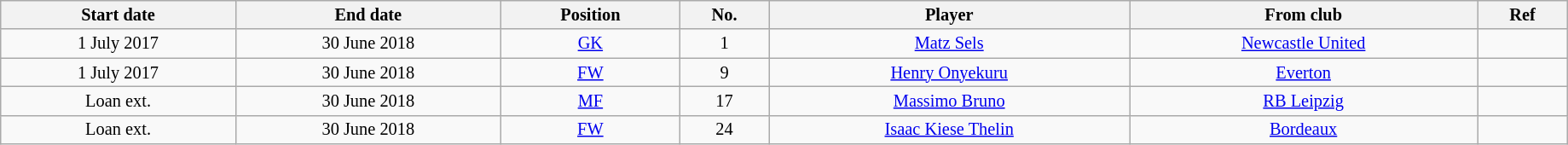<table class="wikitable sortable" style="width:97%; text-align:center; font-size:85%; text-align:centre;">
<tr>
<th>Start date</th>
<th>End date</th>
<th>Position</th>
<th>No.</th>
<th>Player</th>
<th>From club</th>
<th>Ref</th>
</tr>
<tr>
<td>1 July 2017</td>
<td>30 June 2018</td>
<td><a href='#'>GK</a></td>
<td>1</td>
<td> <a href='#'>Matz Sels</a></td>
<td> <a href='#'>Newcastle United</a></td>
<td></td>
</tr>
<tr>
<td>1 July 2017</td>
<td>30 June 2018</td>
<td><a href='#'>FW</a></td>
<td>9</td>
<td> <a href='#'>Henry Onyekuru</a></td>
<td> <a href='#'>Everton</a></td>
<td></td>
</tr>
<tr>
<td>Loan ext.</td>
<td>30 June 2018</td>
<td><a href='#'>MF</a></td>
<td>17</td>
<td> <a href='#'>Massimo Bruno</a></td>
<td> <a href='#'>RB Leipzig</a></td>
<td></td>
</tr>
<tr>
<td>Loan ext.</td>
<td>30 June 2018</td>
<td><a href='#'>FW</a></td>
<td>24</td>
<td> <a href='#'>Isaac Kiese Thelin</a></td>
<td> <a href='#'>Bordeaux</a></td>
<td></td>
</tr>
</table>
